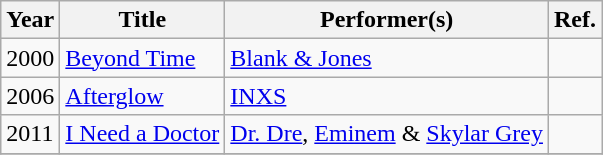<table class="wikitable sortable">
<tr>
<th>Year</th>
<th>Title</th>
<th>Performer(s)</th>
<th>Ref.</th>
</tr>
<tr>
<td>2000</td>
<td><a href='#'>Beyond Time</a></td>
<td><a href='#'>Blank & Jones</a></td>
<td></td>
</tr>
<tr>
<td>2006</td>
<td><a href='#'>Afterglow</a></td>
<td><a href='#'>INXS</a></td>
<td></td>
</tr>
<tr>
<td>2011</td>
<td><a href='#'>I Need a Doctor</a></td>
<td><a href='#'>Dr. Dre</a>, <a href='#'>Eminem</a> & <a href='#'>Skylar Grey</a></td>
<td></td>
</tr>
<tr>
</tr>
</table>
